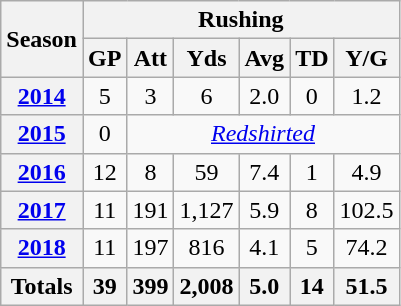<table class="wikitable" style="text-align:center;">
<tr>
<th rowspan="2">Season</th>
<th colspan="6">Rushing</th>
</tr>
<tr>
<th>GP</th>
<th>Att</th>
<th>Yds</th>
<th>Avg</th>
<th>TD</th>
<th>Y/G</th>
</tr>
<tr>
<th><a href='#'>2014</a></th>
<td>5</td>
<td>3</td>
<td>6</td>
<td>2.0</td>
<td>0</td>
<td>1.2</td>
</tr>
<tr>
<th><a href='#'>2015</a></th>
<td>0</td>
<td colspan="5"><em><a href='#'>Redshirted</a></em></td>
</tr>
<tr>
<th><a href='#'>2016</a></th>
<td>12</td>
<td>8</td>
<td>59</td>
<td>7.4</td>
<td>1</td>
<td>4.9</td>
</tr>
<tr>
<th><a href='#'>2017</a></th>
<td>11</td>
<td>191</td>
<td>1,127</td>
<td>5.9</td>
<td>8</td>
<td>102.5</td>
</tr>
<tr>
<th><a href='#'>2018</a></th>
<td>11</td>
<td>197</td>
<td>816</td>
<td>4.1</td>
<td>5</td>
<td>74.2</td>
</tr>
<tr>
<th>Totals</th>
<th>39</th>
<th>399</th>
<th>2,008</th>
<th>5.0</th>
<th>14</th>
<th>51.5</th>
</tr>
</table>
